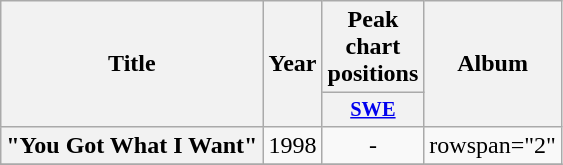<table class="wikitable plainrowheaders" style="text-align:center;">
<tr>
<th scope="col" rowspan="2">Title</th>
<th scope="col" rowspan="2">Year</th>
<th scope="col" colspan="1">Peak chart positions</th>
<th scope="col" rowspan="2">Album</th>
</tr>
<tr>
<th scope="col" style="width:3em;font-size:85%;"><a href='#'>SWE</a></th>
</tr>
<tr>
<th scope="row">"You Got What I Want"</th>
<td>1998</td>
<td>-</td>
<td>rowspan="2" </td>
</tr>
<tr>
</tr>
</table>
